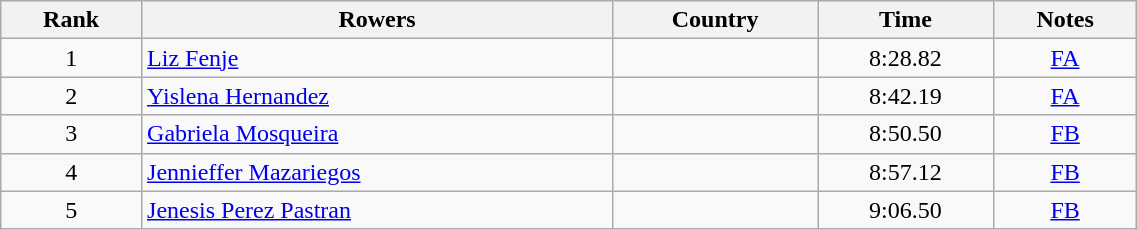<table class="wikitable" width=60% style="text-align:center">
<tr>
<th>Rank</th>
<th>Rowers</th>
<th>Country</th>
<th>Time</th>
<th>Notes</th>
</tr>
<tr>
<td>1</td>
<td align=left><a href='#'>Liz Fenje</a></td>
<td align=left></td>
<td>8:28.82</td>
<td><a href='#'>FA</a></td>
</tr>
<tr>
<td>2</td>
<td align=left><a href='#'>Yislena Hernandez</a></td>
<td align=left></td>
<td>8:42.19</td>
<td><a href='#'>FA</a></td>
</tr>
<tr>
<td>3</td>
<td align=left><a href='#'>Gabriela Mosqueira</a></td>
<td align=left></td>
<td>8:50.50</td>
<td><a href='#'>FB</a></td>
</tr>
<tr>
<td>4</td>
<td align=left><a href='#'>Jennieffer Mazariegos</a></td>
<td align=left></td>
<td>8:57.12</td>
<td><a href='#'>FB</a></td>
</tr>
<tr>
<td>5</td>
<td align=left><a href='#'>Jenesis Perez Pastran</a></td>
<td align=left></td>
<td>9:06.50</td>
<td><a href='#'>FB</a></td>
</tr>
</table>
